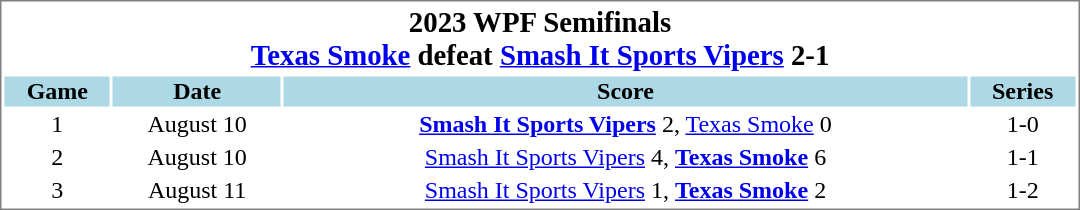<table cellpadding="1"  style="min-width:45em;text-align:center;font-size:100%; border:1px solid gray;">
<tr style="font-size:larger;">
<th colspan=7>2023 WPF Semifinals<br><a href='#'>Texas Smoke</a> defeat <a href='#'>Smash It Sports Vipers</a> 2-1</th>
</tr>
<tr style="background:lightblue;">
<th>Game</th>
<th>Date</th>
<th>Score</th>
<th>Series<br></th>
</tr>
<tr>
<td>1</td>
<td>August 10</td>
<td><strong><a href='#'>Smash It Sports Vipers</a></strong> 2, <a href='#'>Texas Smoke</a> 0</td>
<td>1-0</td>
</tr>
<tr>
<td>2</td>
<td>August 10</td>
<td><a href='#'>Smash It Sports Vipers</a> 4, <strong><a href='#'>Texas Smoke</a></strong> 6</td>
<td>1-1</td>
</tr>
<tr>
<td>3</td>
<td>August 11</td>
<td><a href='#'>Smash It Sports Vipers</a> 1, <strong><a href='#'>Texas Smoke</a></strong> 2</td>
<td>1-2</td>
</tr>
</table>
